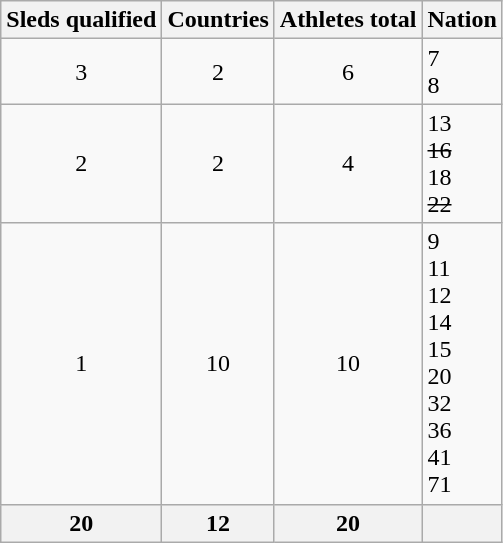<table class="wikitable">
<tr>
<th>Sleds qualified</th>
<th>Countries</th>
<th>Athletes total</th>
<th>Nation</th>
</tr>
<tr>
<td align=center>3</td>
<td align=center>2</td>
<td align=center>6</td>
<td> 7<br> 8</td>
</tr>
<tr>
<td align=center>2</td>
<td align=center>2</td>
<td align=center>4</td>
<td> 13<br><s> 16</s><br> 18<br><s> 22</s></td>
</tr>
<tr>
<td align=center>1</td>
<td align=center>10</td>
<td align=center>10</td>
<td> 9<br> 11<br> 12<br> 14<br> 15<br> 20<br> 32<br> 36<br> 41<br> 71</td>
</tr>
<tr>
<th>20</th>
<th>12</th>
<th>20</th>
<th></th>
</tr>
</table>
